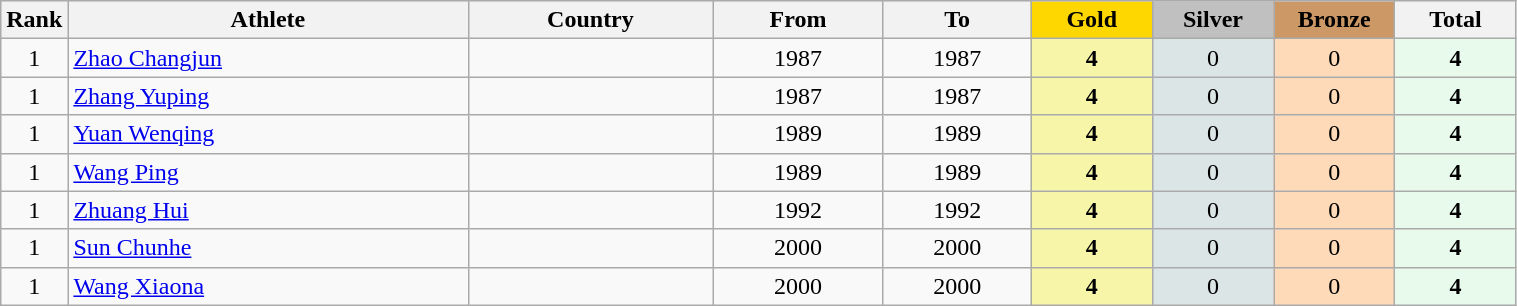<table class="wikitable plainrowheaders" width="80%" style="text-align:center;">
<tr style="background-color:#EDEDED;">
<th class="hintergrundfarbe5" style="width:1em">Rank</th>
<th class="hintergrundfarbe5">Athlete</th>
<th class="hintergrundfarbe5">Country</th>
<th class="hintergrundfarbe5">From</th>
<th class="hintergrundfarbe5">To</th>
<th style="background:    gold; width:8%">Gold</th>
<th style="background:  silver; width:8%">Silver</th>
<th style="background: #CC9966; width:8%">Bronze</th>
<th class="hintergrundfarbe5" style="width:8%">Total</th>
</tr>
<tr>
<td>1</td>
<td style="text-align: left;"><a href='#'>Zhao Changjun</a></td>
<td style="text-align: left;"></td>
<td>1987</td>
<td>1987</td>
<td bgcolor="#F7F6A8"><strong>4</strong></td>
<td bgcolor="#DCE5E5">0</td>
<td bgcolor="#FFDAB9">0</td>
<td bgcolor="#E7FAEC"><strong>4</strong></td>
</tr>
<tr>
<td>1</td>
<td style="text-align: left;"><a href='#'>Zhang Yuping</a></td>
<td style="text-align: left;"></td>
<td>1987</td>
<td>1987</td>
<td bgcolor="#F7F6A8"><strong>4</strong></td>
<td bgcolor="#DCE5E5">0</td>
<td bgcolor="#FFDAB9">0</td>
<td bgcolor="#E7FAEC"><strong>4</strong></td>
</tr>
<tr>
<td>1</td>
<td style="text-align: left;"><a href='#'>Yuan Wenqing</a></td>
<td style="text-align: left;"></td>
<td>1989</td>
<td>1989</td>
<td bgcolor="#F7F6A8"><strong>4</strong></td>
<td bgcolor="#DCE5E5">0</td>
<td bgcolor="#FFDAB9">0</td>
<td bgcolor="#E7FAEC"><strong>4</strong></td>
</tr>
<tr>
<td>1</td>
<td style="text-align: left;"><a href='#'>Wang Ping</a></td>
<td style="text-align: left;"></td>
<td>1989</td>
<td>1989</td>
<td bgcolor="#F7F6A8"><strong>4</strong></td>
<td bgcolor="#DCE5E5">0</td>
<td bgcolor="#FFDAB9">0</td>
<td bgcolor="#E7FAEC"><strong>4</strong></td>
</tr>
<tr>
<td>1</td>
<td style="text-align: left;"><a href='#'>Zhuang Hui</a></td>
<td style="text-align: left;"></td>
<td>1992</td>
<td>1992</td>
<td bgcolor="#F7F6A8"><strong>4</strong></td>
<td bgcolor="#DCE5E5">0</td>
<td bgcolor="#FFDAB9">0</td>
<td bgcolor="#E7FAEC"><strong>4</strong></td>
</tr>
<tr>
<td>1</td>
<td style="text-align: left;"><a href='#'>Sun Chunhe</a></td>
<td style="text-align: left;"></td>
<td>2000</td>
<td>2000</td>
<td bgcolor="#F7F6A8"><strong>4</strong></td>
<td bgcolor="#DCE5E5">0</td>
<td bgcolor="#FFDAB9">0</td>
<td bgcolor="#E7FAEC"><strong>4</strong></td>
</tr>
<tr>
<td>1</td>
<td style="text-align: left;"><a href='#'>Wang Xiaona</a></td>
<td style="text-align: left;"></td>
<td>2000</td>
<td>2000</td>
<td bgcolor="#F7F6A8"><strong>4</strong></td>
<td bgcolor="#DCE5E5">0</td>
<td bgcolor="#FFDAB9">0</td>
<td bgcolor="#E7FAEC"><strong>4</strong></td>
</tr>
</table>
